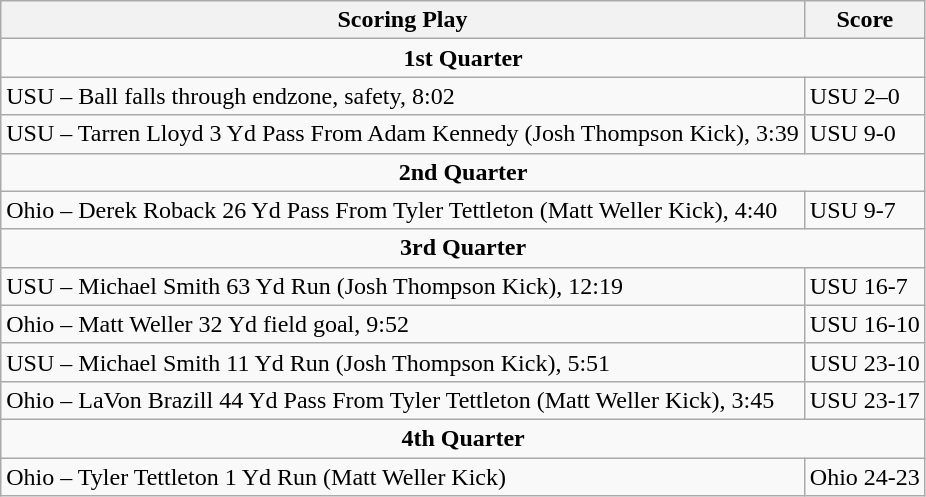<table class="wikitable">
<tr>
<th>Scoring Play</th>
<th>Score</th>
</tr>
<tr>
<td colspan="4" align="center"><strong>1st Quarter</strong></td>
</tr>
<tr>
<td>USU – Ball falls through endzone, safety, 8:02</td>
<td>USU 2–0</td>
</tr>
<tr>
<td>USU – Tarren Lloyd 3 Yd Pass From Adam Kennedy (Josh Thompson Kick), 3:39</td>
<td>USU 9-0</td>
</tr>
<tr>
<td colspan="4" align="center"><strong>2nd Quarter</strong></td>
</tr>
<tr>
<td>Ohio – Derek Roback 26 Yd Pass From Tyler Tettleton (Matt Weller Kick), 4:40</td>
<td>USU 9-7</td>
</tr>
<tr>
<td colspan="4" align="center"><strong>3rd Quarter</strong></td>
</tr>
<tr>
<td>USU – 	Michael Smith 63 Yd Run (Josh Thompson Kick), 12:19</td>
<td>USU 16-7</td>
</tr>
<tr>
<td>Ohio – Matt Weller 32 Yd field goal, 9:52</td>
<td>USU 16-10</td>
</tr>
<tr>
<td>USU – Michael Smith 11 Yd Run (Josh Thompson Kick), 5:51</td>
<td>USU 23-10</td>
</tr>
<tr>
<td>Ohio – LaVon Brazill 44 Yd Pass From Tyler Tettleton (Matt Weller Kick), 3:45</td>
<td>USU 23-17</td>
</tr>
<tr>
<td colspan="4" align="center"><strong>4th Quarter</strong></td>
</tr>
<tr>
<td>Ohio – Tyler Tettleton 1 Yd Run (Matt Weller Kick)</td>
<td>Ohio 24-23</td>
</tr>
</table>
